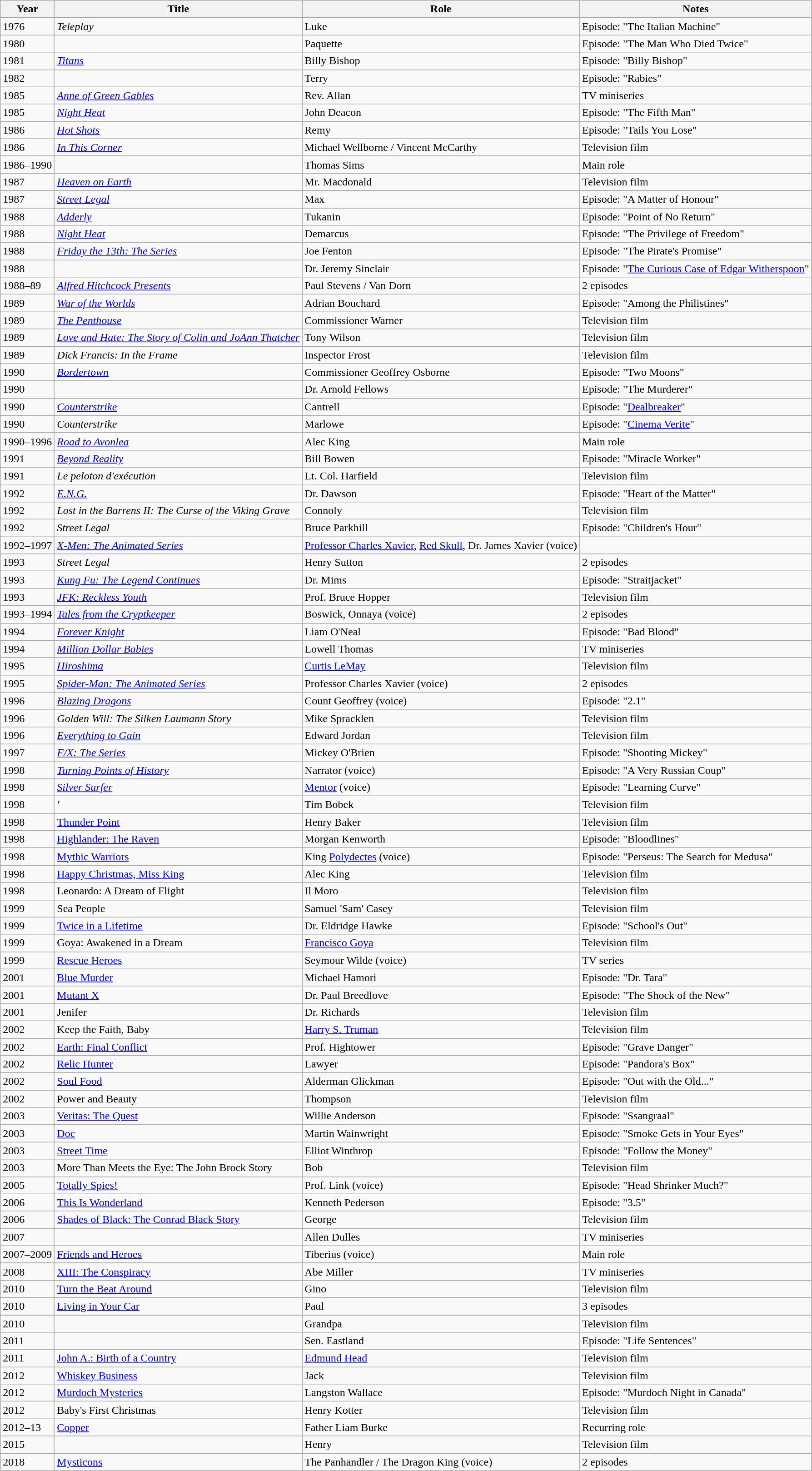<table class="wikitable sortable">
<tr>
<th>Year</th>
<th>Title</th>
<th>Role</th>
<th class="unsortable">Notes</th>
</tr>
<tr>
<td>1976</td>
<td><em>Teleplay</em></td>
<td>Luke</td>
<td>Episode: "The Italian Machine"</td>
</tr>
<tr>
<td>1980</td>
<td><em></em></td>
<td>Paquette</td>
<td>Episode: "The Man Who Died Twice"</td>
</tr>
<tr>
<td>1981</td>
<td><em><a href='#'>Titans</a></em></td>
<td>Billy Bishop</td>
<td>Episode: "Billy Bishop"</td>
</tr>
<tr>
<td>1982</td>
<td><em></em></td>
<td>Terry</td>
<td>Episode: "Rabies"</td>
</tr>
<tr>
<td>1985</td>
<td><em><a href='#'>Anne of Green Gables</a></em></td>
<td>Rev. Allan</td>
<td>TV miniseries</td>
</tr>
<tr>
<td>1985</td>
<td><em><a href='#'>Night Heat</a></em></td>
<td>John Deacon</td>
<td>Episode: "The Fifth Man"</td>
</tr>
<tr>
<td>1986</td>
<td><em><a href='#'>Hot Shots</a></em></td>
<td>Remy</td>
<td>Episode: "Tails You Lose"</td>
</tr>
<tr>
<td>1986</td>
<td><em><a href='#'>In This Corner</a></em></td>
<td>Michael Wellborne / Vincent McCarthy</td>
<td>Television film</td>
</tr>
<tr>
<td>1986–1990</td>
<td><em></em></td>
<td>Thomas Sims</td>
<td>Main role</td>
</tr>
<tr>
<td>1987</td>
<td><em><a href='#'>Heaven on Earth</a></em></td>
<td>Mr. Macdonald</td>
<td>Television film</td>
</tr>
<tr>
<td>1987</td>
<td><em><a href='#'>Street Legal</a></em></td>
<td>Max</td>
<td>Episode: "A Matter of Honour"</td>
</tr>
<tr>
<td>1988</td>
<td><em><a href='#'>Adderly</a></em></td>
<td>Tukanin</td>
<td>Episode: "Point of No Return"</td>
</tr>
<tr>
<td>1988</td>
<td><em><a href='#'>Night Heat</a></em></td>
<td>Demarcus</td>
<td>Episode: "The Privilege of Freedom"</td>
</tr>
<tr>
<td>1988</td>
<td><em><a href='#'>Friday the 13th: The Series</a></em></td>
<td>Joe Fenton</td>
<td>Episode: "The Pirate's Promise"</td>
</tr>
<tr>
<td>1988</td>
<td><em></em></td>
<td>Dr. Jeremy Sinclair</td>
<td>Episode: "<a href='#'>The Curious Case of Edgar Witherspoon</a>"</td>
</tr>
<tr>
<td>1988–89</td>
<td><em><a href='#'>Alfred Hitchcock Presents</a></em></td>
<td>Paul Stevens / Van Dorn</td>
<td>2 episodes</td>
</tr>
<tr>
<td>1989</td>
<td><em><a href='#'>War of the Worlds</a></em></td>
<td>Adrian Bouchard</td>
<td>Episode: "Among the Philistines"</td>
</tr>
<tr>
<td>1989</td>
<td><em><a href='#'>The Penthouse</a></em></td>
<td>Commissioner Warner</td>
<td>Television film</td>
</tr>
<tr>
<td>1989</td>
<td><em><a href='#'>Love and Hate: The Story of Colin and JoAnn Thatcher</a></em></td>
<td>Tony Wilson</td>
<td>Television film</td>
</tr>
<tr>
<td>1989</td>
<td><em>Dick Francis: In the Frame</em></td>
<td>Inspector Frost</td>
<td>Television film</td>
</tr>
<tr>
<td>1990</td>
<td><em><a href='#'>Bordertown</a></em></td>
<td>Commissioner Geoffrey Osborne</td>
<td>Episode: "Two Moons"</td>
</tr>
<tr>
<td>1990</td>
<td><em></em></td>
<td>Dr. Arnold Fellows</td>
<td>Episode: "The Murderer"</td>
</tr>
<tr>
<td>1990</td>
<td><em><a href='#'>Counterstrike</a></em></td>
<td>Cantrell</td>
<td>Episode: "<a href='#'>Dealbreaker</a>"</td>
</tr>
<tr>
<td>1990</td>
<td><em>Counterstrike</em></td>
<td>Marlowe</td>
<td>Episode: "<a href='#'>Cinema Verite</a>"</td>
</tr>
<tr>
<td>1990–1996</td>
<td><em><a href='#'>Road to Avonlea</a></em></td>
<td>Alec King</td>
<td>Main role</td>
</tr>
<tr>
<td>1991</td>
<td><em><a href='#'>Beyond Reality</a></em></td>
<td>Bill Bowen</td>
<td>Episode: "Miracle Worker"</td>
</tr>
<tr>
<td>1991</td>
<td><em>Le peloton d'exécution</em></td>
<td>Lt. Col. Harfield</td>
<td>Television film</td>
</tr>
<tr>
<td>1992</td>
<td><em><a href='#'>E.N.G.</a></em></td>
<td>Dr. Dawson</td>
<td>Episode: "Heart of the Matter"</td>
</tr>
<tr>
<td>1992</td>
<td><em>Lost in the Barrens II: The Curse of the Viking Grave</em></td>
<td>Connoly</td>
<td>Television film</td>
</tr>
<tr>
<td>1992</td>
<td><em>Street Legal</em></td>
<td>Bruce Parkhill</td>
<td>Episode: "Children's Hour"</td>
</tr>
<tr>
<td>1992–1997</td>
<td><em><a href='#'>X-Men: The Animated Series</a></em></td>
<td><a href='#'>Professor Charles Xavier</a>, <a href='#'>Red Skull</a>, Dr. James Xavier (voice)</td>
<td></td>
</tr>
<tr>
<td>1993</td>
<td><em>Street Legal</em></td>
<td>Henry Sutton</td>
<td>2 episodes</td>
</tr>
<tr>
<td>1993</td>
<td><em><a href='#'>Kung Fu: The Legend Continues</a></em></td>
<td>Dr. Mims</td>
<td>Episode: "Straitjacket"</td>
</tr>
<tr>
<td>1993</td>
<td><em><a href='#'>JFK: Reckless Youth</a></em></td>
<td>Prof. Bruce Hopper</td>
<td>Television film</td>
</tr>
<tr>
<td>1993–1994</td>
<td><em><a href='#'>Tales from the Cryptkeeper</a></em></td>
<td>Boswick, Onnaya (voice)</td>
<td>2 episodes</td>
</tr>
<tr>
<td>1994</td>
<td><em><a href='#'>Forever Knight</a></em></td>
<td>Liam O'Neal</td>
<td>Episode: "Bad Blood"</td>
</tr>
<tr>
<td>1994</td>
<td><em><a href='#'>Million Dollar Babies</a></em></td>
<td>Lowell Thomas</td>
<td>TV miniseries</td>
</tr>
<tr>
<td>1995</td>
<td><em><a href='#'>Hiroshima</a></em></td>
<td><a href='#'>Curtis LeMay</a></td>
<td>Television film</td>
</tr>
<tr>
<td>1995</td>
<td><em><a href='#'>Spider-Man: The Animated Series</a></em></td>
<td>Professor Charles Xavier (voice)</td>
<td>2 episodes</td>
</tr>
<tr>
<td>1996</td>
<td><em><a href='#'>Blazing Dragons</a></em></td>
<td>Count Geoffrey (voice)</td>
<td>Episode: "2.1"</td>
</tr>
<tr>
<td>1996</td>
<td><em>Golden Will: The Silken Laumann Story</em></td>
<td>Mike Spracklen</td>
<td>Television film</td>
</tr>
<tr>
<td>1996</td>
<td><em><a href='#'>Everything to Gain</a></em></td>
<td>Edward Jordan</td>
<td>Television film</td>
</tr>
<tr>
<td>1997</td>
<td><em><a href='#'>F/X: The Series</a></em></td>
<td>Mickey O'Brien</td>
<td>Episode: "Shooting Mickey"</td>
</tr>
<tr>
<td>1998</td>
<td><em><a href='#'>Turning Points of History</a></em></td>
<td>Narrator (voice)</td>
<td>Episode: "A Very Russian Coup"</td>
</tr>
<tr>
<td>1998</td>
<td><em><a href='#'>Silver Surfer</a></em></td>
<td><a href='#'>Mentor</a> (voice)</td>
<td>Episode: "Learning Curve"</td>
</tr>
<tr>
<td>1998</td>
<td><em>'</td>
<td>Tim Bobek</td>
<td>Television film</td>
</tr>
<tr>
<td>1998</td>
<td></em><a href='#'>Thunder Point</a><em></td>
<td>Henry Baker</td>
<td>Television film</td>
</tr>
<tr>
<td>1998</td>
<td></em><a href='#'>Highlander: The Raven</a><em></td>
<td>Morgan Kenworth</td>
<td>Episode: "Bloodlines"</td>
</tr>
<tr>
<td>1998</td>
<td></em><a href='#'>Mythic Warriors</a><em></td>
<td>King <a href='#'>Polydectes</a> (voice)</td>
<td>Episode: "Perseus: The Search for Medusa"</td>
</tr>
<tr>
<td>1998</td>
<td></em><a href='#'>Happy Christmas, Miss King</a><em></td>
<td>Alec King</td>
<td>Television film</td>
</tr>
<tr>
<td>1998</td>
<td></em>Leonardo: A Dream of Flight<em></td>
<td>Il Moro</td>
<td>Television film</td>
</tr>
<tr>
<td>1999</td>
<td></em>Sea People<em></td>
<td>Samuel 'Sam' Casey</td>
<td>Television film</td>
</tr>
<tr>
<td>1999</td>
<td></em><a href='#'>Twice in a Lifetime</a><em></td>
<td>Dr. Eldridge Hawke</td>
<td>Episode: "School's Out"</td>
</tr>
<tr>
<td>1999</td>
<td></em>Goya: Awakened in a Dream<em></td>
<td><a href='#'>Francisco Goya</a></td>
<td>Television film</td>
</tr>
<tr>
<td>1999</td>
<td></em><a href='#'>Rescue Heroes</a><em></td>
<td>Seymour Wilde (voice)</td>
<td>TV series</td>
</tr>
<tr>
<td>2001</td>
<td></em><a href='#'>Blue Murder</a><em></td>
<td>Michael Hamori</td>
<td>Episode: "Dr. Tara"</td>
</tr>
<tr>
<td>2001</td>
<td></em><a href='#'>Mutant X</a><em></td>
<td>Dr. Paul Breedlove</td>
<td>Episode: "The Shock of the New"</td>
</tr>
<tr>
<td>2001</td>
<td></em>Jenifer<em></td>
<td>Dr. Richards</td>
<td>Television film</td>
</tr>
<tr>
<td>2002</td>
<td></em>Keep the Faith, Baby<em></td>
<td><a href='#'>Harry S. Truman</a></td>
<td>Television film</td>
</tr>
<tr>
<td>2002</td>
<td></em><a href='#'>Earth: Final Conflict</a><em></td>
<td>Prof. Hightower</td>
<td>Episode: "Grave Danger"</td>
</tr>
<tr>
<td>2002</td>
<td></em><a href='#'>Relic Hunter</a><em></td>
<td>Lawyer</td>
<td>Episode: "Pandora's Box"</td>
</tr>
<tr>
<td>2002</td>
<td></em><a href='#'>Soul Food</a><em></td>
<td>Alderman Glickman</td>
<td>Episode: "Out with the Old..."</td>
</tr>
<tr>
<td>2002</td>
<td></em>Power and Beauty<em></td>
<td>Thompson</td>
<td>Television film</td>
</tr>
<tr>
<td>2003</td>
<td></em><a href='#'>Veritas: The Quest</a><em></td>
<td>Willie Anderson</td>
<td>Episode: "Ssangraal"</td>
</tr>
<tr>
<td>2003</td>
<td></em><a href='#'>Doc</a><em></td>
<td>Martin Wainwright</td>
<td>Episode: "Smoke Gets in Your Eyes"</td>
</tr>
<tr>
<td>2003</td>
<td></em><a href='#'>Street Time</a><em></td>
<td>Elliot Winthrop</td>
<td>Episode: "Follow the Money"</td>
</tr>
<tr>
<td>2003</td>
<td></em>More Than Meets the Eye: The John Brock Story<em></td>
<td>Bob</td>
<td>Television film</td>
</tr>
<tr>
<td>2005</td>
<td></em><a href='#'>Totally Spies!</a><em></td>
<td>Prof. Link (voice)</td>
<td>Episode: "Head Shrinker Much?"</td>
</tr>
<tr>
<td>2006</td>
<td></em><a href='#'>This Is Wonderland</a><em></td>
<td>Kenneth Pederson</td>
<td>Episode: "3.5"</td>
</tr>
<tr>
<td>2006</td>
<td></em><a href='#'>Shades of Black: The Conrad Black Story</a><em></td>
<td>George</td>
<td>Television film</td>
</tr>
<tr>
<td>2007</td>
<td></em><em></td>
<td>Allen Dulles</td>
<td>TV miniseries</td>
</tr>
<tr>
<td>2007–2009</td>
<td></em><a href='#'>Friends and Heroes</a><em></td>
<td>Tiberius (voice)</td>
<td>Main role</td>
</tr>
<tr>
<td>2008</td>
<td></em><a href='#'>XIII: The Conspiracy</a><em></td>
<td>Abe Miller</td>
<td>TV miniseries</td>
</tr>
<tr>
<td>2010</td>
<td></em><a href='#'>Turn the Beat Around</a><em></td>
<td>Gino</td>
<td>Television film</td>
</tr>
<tr>
<td>2010</td>
<td></em><a href='#'>Living in Your Car</a><em></td>
<td>Paul</td>
<td>3 episodes</td>
</tr>
<tr>
<td>2010</td>
<td></em><em></td>
<td>Grandpa</td>
<td>Television film</td>
</tr>
<tr>
<td>2011</td>
<td></em><em></td>
<td>Sen. Eastland</td>
<td>Episode: "Life Sentences"</td>
</tr>
<tr>
<td>2011</td>
<td></em><a href='#'>John A.: Birth of a Country</a><em></td>
<td><a href='#'>Edmund Head</a></td>
<td>Television film</td>
</tr>
<tr>
<td>2012</td>
<td></em><a href='#'>Whiskey Business</a><em></td>
<td>Jack</td>
<td>Television film</td>
</tr>
<tr>
<td>2012</td>
<td></em><a href='#'>Murdoch Mysteries</a><em></td>
<td>Langston Wallace</td>
<td>Episode: "Murdoch Night in Canada"</td>
</tr>
<tr>
<td>2012</td>
<td></em>Baby's First Christmas<em></td>
<td>Henry Kotter</td>
<td>Television film</td>
</tr>
<tr>
<td>2012–13</td>
<td></em><a href='#'>Copper</a><em></td>
<td>Father Liam Burke</td>
<td>Recurring role</td>
</tr>
<tr>
<td>2015</td>
<td></em><em></td>
<td>Henry</td>
<td>Television film</td>
</tr>
<tr>
<td>2018</td>
<td></em><a href='#'>Mysticons</a><em></td>
<td>The Panhandler / The Dragon King (voice)</td>
<td>2 episodes</td>
</tr>
</table>
